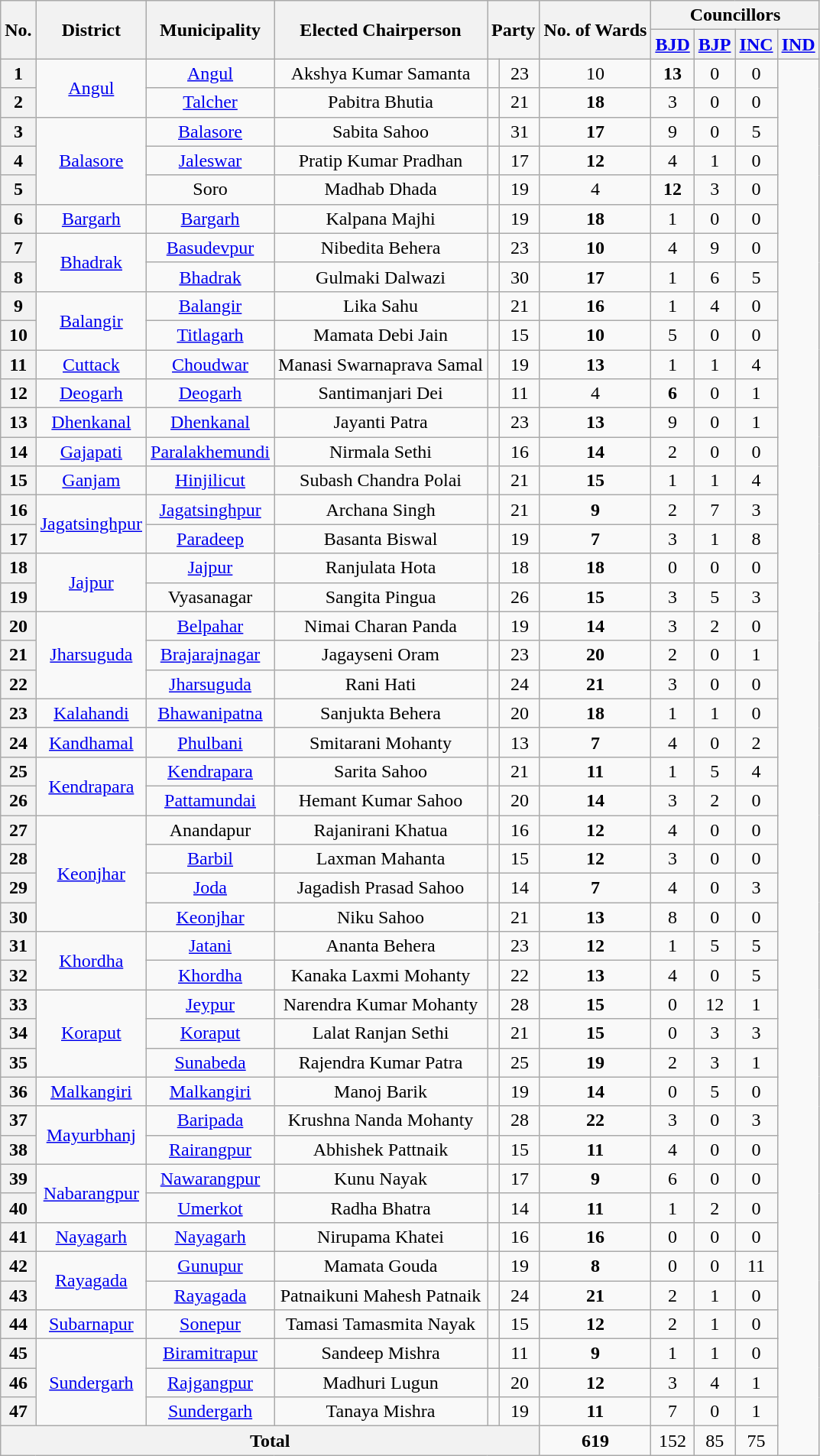<table class="wikitable sortable" style="text-align:center">
<tr>
<th rowspan="2">No.</th>
<th rowspan="2">District</th>
<th rowspan="2">Municipality</th>
<th rowspan="2">Elected Chairperson</th>
<th colspan="2" rowspan="2">Party</th>
<th rowspan="2">No. of Wards</th>
<th colspan="4"><strong>Councillors</strong></th>
</tr>
<tr>
<th><a href='#'>BJD</a></th>
<th><a href='#'>BJP</a></th>
<th><a href='#'>INC</a></th>
<th><a href='#'>IND</a></th>
</tr>
<tr>
<th>1</th>
<td rowspan="2"><a href='#'>Angul</a></td>
<td><a href='#'>Angul</a></td>
<td>Akshya Kumar Samanta</td>
<td></td>
<td>23</td>
<td>10</td>
<td><strong>13</strong></td>
<td>0</td>
<td>0</td>
</tr>
<tr>
<th>2</th>
<td><a href='#'>Talcher</a></td>
<td>Pabitra Bhutia</td>
<td></td>
<td>21</td>
<td><strong>18</strong></td>
<td>3</td>
<td>0</td>
<td>0</td>
</tr>
<tr>
<th>3</th>
<td rowspan="3"><a href='#'>Balasore</a></td>
<td><a href='#'>Balasore</a></td>
<td>Sabita Sahoo</td>
<td></td>
<td>31</td>
<td><strong>17</strong></td>
<td>9</td>
<td>0</td>
<td>5</td>
</tr>
<tr>
<th>4</th>
<td><a href='#'>Jaleswar</a></td>
<td>Pratip Kumar Pradhan</td>
<td></td>
<td>17</td>
<td><strong>12</strong></td>
<td>4</td>
<td>1</td>
<td>0</td>
</tr>
<tr>
<th>5</th>
<td>Soro</td>
<td>Madhab Dhada</td>
<td></td>
<td>19</td>
<td>4</td>
<td><strong>12</strong></td>
<td>3</td>
<td>0</td>
</tr>
<tr>
<th>6</th>
<td><a href='#'>Bargarh</a></td>
<td><a href='#'>Bargarh</a></td>
<td>Kalpana Majhi</td>
<td></td>
<td>19</td>
<td><strong>18</strong></td>
<td>1</td>
<td>0</td>
<td>0</td>
</tr>
<tr>
<th>7</th>
<td rowspan="2"><a href='#'>Bhadrak</a></td>
<td><a href='#'>Basudevpur</a></td>
<td>Nibedita Behera</td>
<td></td>
<td>23</td>
<td><strong>10</strong></td>
<td>4</td>
<td>9</td>
<td>0</td>
</tr>
<tr>
<th>8</th>
<td><a href='#'>Bhadrak</a></td>
<td>Gulmaki Dalwazi</td>
<td></td>
<td>30</td>
<td><strong>17</strong></td>
<td>1</td>
<td>6</td>
<td>5</td>
</tr>
<tr>
<th>9</th>
<td rowspan="2"><a href='#'>Balangir</a></td>
<td><a href='#'>Balangir</a></td>
<td>Lika Sahu</td>
<td></td>
<td>21</td>
<td><strong>16</strong></td>
<td>1</td>
<td>4</td>
<td>0</td>
</tr>
<tr>
<th>10</th>
<td><a href='#'>Titlagarh</a></td>
<td>Mamata Debi Jain</td>
<td></td>
<td>15</td>
<td><strong>10</strong></td>
<td>5</td>
<td>0</td>
<td>0</td>
</tr>
<tr>
<th>11</th>
<td><a href='#'>Cuttack</a></td>
<td><a href='#'>Choudwar</a></td>
<td>Manasi Swarnaprava Samal</td>
<td></td>
<td>19</td>
<td><strong>13</strong></td>
<td>1</td>
<td>1</td>
<td>4</td>
</tr>
<tr>
<th>12</th>
<td><a href='#'>Deogarh</a></td>
<td><a href='#'>Deogarh</a></td>
<td>Santimanjari Dei</td>
<td></td>
<td>11</td>
<td>4</td>
<td><strong>6</strong></td>
<td>0</td>
<td>1</td>
</tr>
<tr>
<th>13</th>
<td><a href='#'>Dhenkanal</a></td>
<td><a href='#'>Dhenkanal</a></td>
<td>Jayanti Patra</td>
<td></td>
<td>23</td>
<td><strong>13</strong></td>
<td>9</td>
<td>0</td>
<td>1</td>
</tr>
<tr>
<th>14</th>
<td><a href='#'>Gajapati</a></td>
<td><a href='#'>Paralakhemundi</a></td>
<td>Nirmala Sethi</td>
<td></td>
<td>16</td>
<td><strong>14</strong></td>
<td>2</td>
<td>0</td>
<td>0</td>
</tr>
<tr>
<th>15</th>
<td><a href='#'>Ganjam</a></td>
<td><a href='#'>Hinjilicut</a></td>
<td>Subash Chandra Polai</td>
<td></td>
<td>21</td>
<td><strong>15</strong></td>
<td>1</td>
<td>1</td>
<td>4</td>
</tr>
<tr>
<th>16</th>
<td rowspan="2"><a href='#'>Jagatsinghpur</a></td>
<td><a href='#'>Jagatsinghpur</a></td>
<td>Archana Singh</td>
<td></td>
<td>21</td>
<td><strong>9</strong></td>
<td>2</td>
<td>7</td>
<td>3</td>
</tr>
<tr>
<th>17</th>
<td><a href='#'>Paradeep</a></td>
<td>Basanta Biswal</td>
<td></td>
<td>19</td>
<td><strong>7</strong></td>
<td>3</td>
<td>1</td>
<td>8</td>
</tr>
<tr>
<th>18</th>
<td rowspan="2"><a href='#'>Jajpur</a></td>
<td><a href='#'>Jajpur</a></td>
<td>Ranjulata Hota</td>
<td></td>
<td>18</td>
<td><strong>18</strong></td>
<td>0</td>
<td>0</td>
<td>0</td>
</tr>
<tr>
<th>19</th>
<td>Vyasanagar</td>
<td>Sangita Pingua</td>
<td></td>
<td>26</td>
<td><strong>15</strong></td>
<td>3</td>
<td>5</td>
<td>3</td>
</tr>
<tr>
<th>20</th>
<td rowspan="3"><a href='#'>Jharsuguda</a></td>
<td><a href='#'>Belpahar</a></td>
<td>Nimai Charan Panda</td>
<td></td>
<td>19</td>
<td><strong>14</strong></td>
<td>3</td>
<td>2</td>
<td>0</td>
</tr>
<tr>
<th>21</th>
<td><a href='#'>Brajarajnagar</a></td>
<td>Jagayseni Oram</td>
<td></td>
<td>23</td>
<td><strong>20</strong></td>
<td>2</td>
<td>0</td>
<td>1</td>
</tr>
<tr>
<th>22</th>
<td><a href='#'>Jharsuguda</a></td>
<td>Rani Hati</td>
<td></td>
<td>24</td>
<td><strong>21</strong></td>
<td>3</td>
<td>0</td>
<td>0</td>
</tr>
<tr>
<th>23</th>
<td><a href='#'>Kalahandi</a></td>
<td><a href='#'>Bhawanipatna</a></td>
<td>Sanjukta Behera</td>
<td></td>
<td>20</td>
<td><strong>18</strong></td>
<td>1</td>
<td>1</td>
<td>0</td>
</tr>
<tr>
<th>24</th>
<td><a href='#'>Kandhamal</a></td>
<td><a href='#'>Phulbani</a></td>
<td>Smitarani Mohanty</td>
<td></td>
<td>13</td>
<td><strong>7</strong></td>
<td>4</td>
<td>0</td>
<td>2</td>
</tr>
<tr>
<th>25</th>
<td rowspan="2"><a href='#'>Kendrapara</a></td>
<td><a href='#'>Kendrapara</a></td>
<td>Sarita Sahoo</td>
<td></td>
<td>21</td>
<td><strong>11</strong></td>
<td>1</td>
<td>5</td>
<td>4</td>
</tr>
<tr>
<th>26</th>
<td><a href='#'>Pattamundai</a></td>
<td>Hemant Kumar Sahoo</td>
<td></td>
<td>20</td>
<td><strong>14</strong></td>
<td>3</td>
<td>2</td>
<td>0</td>
</tr>
<tr>
<th>27</th>
<td rowspan="4"><a href='#'>Keonjhar</a></td>
<td>Anandapur</td>
<td>Rajanirani Khatua</td>
<td></td>
<td>16</td>
<td><strong>12</strong></td>
<td>4</td>
<td>0</td>
<td>0</td>
</tr>
<tr>
<th>28</th>
<td><a href='#'>Barbil</a></td>
<td>Laxman Mahanta</td>
<td></td>
<td>15</td>
<td><strong>12</strong></td>
<td>3</td>
<td>0</td>
<td>0</td>
</tr>
<tr>
<th>29</th>
<td><a href='#'>Joda</a></td>
<td>Jagadish Prasad Sahoo</td>
<td></td>
<td>14</td>
<td><strong>7</strong></td>
<td>4</td>
<td>0</td>
<td>3</td>
</tr>
<tr>
<th>30</th>
<td><a href='#'>Keonjhar</a></td>
<td>Niku Sahoo</td>
<td></td>
<td>21</td>
<td><strong>13</strong></td>
<td>8</td>
<td>0</td>
<td>0</td>
</tr>
<tr>
<th>31</th>
<td rowspan="2"><a href='#'>Khordha</a></td>
<td><a href='#'>Jatani</a></td>
<td>Ananta Behera</td>
<td></td>
<td>23</td>
<td><strong>12</strong></td>
<td>1</td>
<td>5</td>
<td>5</td>
</tr>
<tr>
<th>32</th>
<td><a href='#'>Khordha</a></td>
<td>Kanaka Laxmi Mohanty</td>
<td></td>
<td>22</td>
<td><strong>13</strong></td>
<td>4</td>
<td>0</td>
<td>5</td>
</tr>
<tr>
<th>33</th>
<td rowspan="3"><a href='#'>Koraput</a></td>
<td><a href='#'>Jeypur</a></td>
<td>Narendra Kumar Mohanty</td>
<td></td>
<td>28</td>
<td><strong>15</strong></td>
<td>0</td>
<td>12</td>
<td>1</td>
</tr>
<tr>
<th>34</th>
<td><a href='#'>Koraput</a></td>
<td>Lalat Ranjan Sethi</td>
<td></td>
<td>21</td>
<td><strong>15</strong></td>
<td>0</td>
<td>3</td>
<td>3</td>
</tr>
<tr>
<th>35</th>
<td><a href='#'>Sunabeda</a></td>
<td>Rajendra Kumar Patra</td>
<td></td>
<td>25</td>
<td><strong>19</strong></td>
<td>2</td>
<td>3</td>
<td>1</td>
</tr>
<tr>
<th>36</th>
<td><a href='#'>Malkangiri</a></td>
<td><a href='#'>Malkangiri</a></td>
<td>Manoj Barik</td>
<td></td>
<td>19</td>
<td><strong>14</strong></td>
<td>0</td>
<td>5</td>
<td>0</td>
</tr>
<tr>
<th>37</th>
<td rowspan="2"><a href='#'>Mayurbhanj</a></td>
<td><a href='#'>Baripada</a></td>
<td>Krushna Nanda Mohanty</td>
<td></td>
<td>28</td>
<td><strong>22</strong></td>
<td>3</td>
<td>0</td>
<td>3</td>
</tr>
<tr>
<th>38</th>
<td><a href='#'>Rairangpur</a></td>
<td>Abhishek Pattnaik</td>
<td></td>
<td>15</td>
<td><strong>11</strong></td>
<td>4</td>
<td>0</td>
<td>0</td>
</tr>
<tr>
<th>39</th>
<td rowspan="2"><a href='#'>Nabarangpur</a></td>
<td><a href='#'>Nawarangpur</a></td>
<td>Kunu Nayak</td>
<td></td>
<td>17</td>
<td><strong>9</strong></td>
<td>6</td>
<td>0</td>
<td>0</td>
</tr>
<tr>
<th>40</th>
<td><a href='#'>Umerkot</a></td>
<td>Radha Bhatra</td>
<td></td>
<td>14</td>
<td><strong>11</strong></td>
<td>1</td>
<td>2</td>
<td>0</td>
</tr>
<tr>
<th>41</th>
<td><a href='#'>Nayagarh</a></td>
<td><a href='#'>Nayagarh</a></td>
<td>Nirupama Khatei</td>
<td></td>
<td>16</td>
<td><strong>16</strong></td>
<td>0</td>
<td>0</td>
<td>0</td>
</tr>
<tr>
<th>42</th>
<td rowspan="2"><a href='#'>Rayagada</a></td>
<td><a href='#'>Gunupur</a></td>
<td>Mamata Gouda</td>
<td></td>
<td>19</td>
<td><strong>8</strong></td>
<td>0</td>
<td>0</td>
<td>11</td>
</tr>
<tr>
<th>43</th>
<td><a href='#'>Rayagada</a></td>
<td>Patnaikuni Mahesh Patnaik</td>
<td></td>
<td>24</td>
<td><strong>21</strong></td>
<td>2</td>
<td>1</td>
<td>0</td>
</tr>
<tr>
<th>44</th>
<td><a href='#'>Subarnapur</a></td>
<td><a href='#'>Sonepur</a></td>
<td>Tamasi Tamasmita Nayak</td>
<td></td>
<td>15</td>
<td><strong>12</strong></td>
<td>2</td>
<td>1</td>
<td>0</td>
</tr>
<tr>
<th>45</th>
<td rowspan="3"><a href='#'>Sundergarh</a></td>
<td><a href='#'>Biramitrapur</a></td>
<td>Sandeep Mishra</td>
<td></td>
<td>11</td>
<td><strong>9</strong></td>
<td>1</td>
<td>1</td>
<td>0</td>
</tr>
<tr>
<th>46</th>
<td><a href='#'>Rajgangpur</a></td>
<td>Madhuri Lugun</td>
<td></td>
<td>20</td>
<td><strong>12</strong></td>
<td>3</td>
<td>4</td>
<td>1</td>
</tr>
<tr>
<th>47</th>
<td><a href='#'>Sundergarh</a></td>
<td>Tanaya Mishra</td>
<td></td>
<td>19</td>
<td><strong>11</strong></td>
<td>7</td>
<td>0</td>
<td>1</td>
</tr>
<tr>
<th colspan="6"><strong>Total</strong></th>
<td><strong>619</strong></td>
<td>152</td>
<td>85</td>
<td>75</td>
</tr>
</table>
